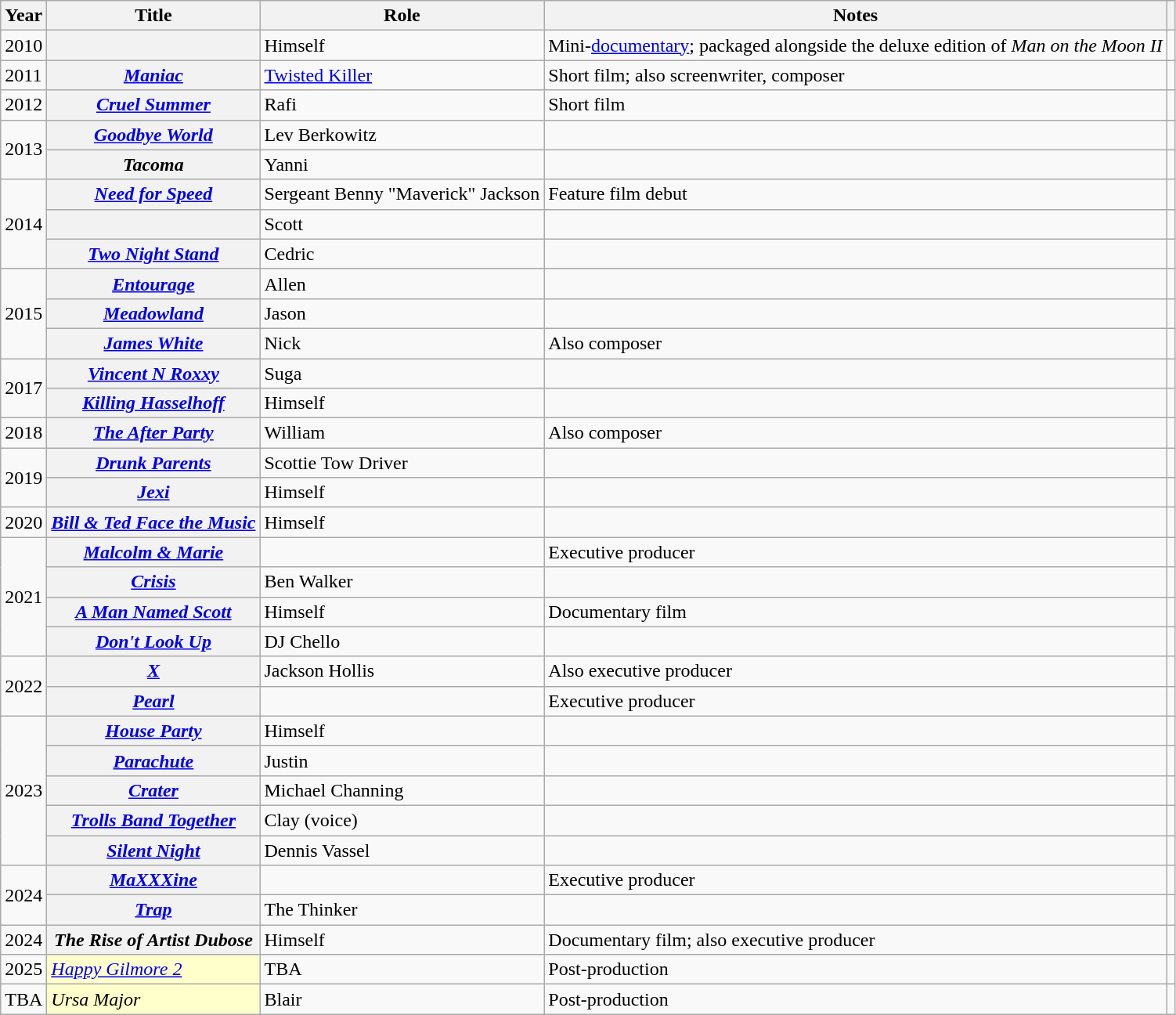<table class="wikitable sortable plainrowheaders">
<tr>
<th scope=col>Year</th>
<th scope=col>Title</th>
<th scope=col>Role</th>
<th scope=col class="unsortable">Notes</th>
<th scope=col class="unsortable"></th>
</tr>
<tr>
<td>2010</td>
<th scope=row></th>
<td>Himself</td>
<td>Mini-<a href='#'>documentary</a>; packaged alongside the deluxe edition of <em>Man on the Moon II</em></td>
<td></td>
</tr>
<tr>
<td>2011</td>
<th scope=row><em><a href='#'>Maniac</a></em></th>
<td><a href='#'>Twisted Killer</a></td>
<td>Short film; also screenwriter, composer</td>
<td></td>
</tr>
<tr>
<td>2012</td>
<th scope=row><em><a href='#'>Cruel Summer</a></em></th>
<td>Rafi</td>
<td>Short film</td>
<td></td>
</tr>
<tr>
<td rowspan="2">2013</td>
<th scope=row><em><a href='#'>Goodbye World</a></em></th>
<td>Lev Berkowitz</td>
<td></td>
<td></td>
</tr>
<tr>
<th scope=row><em>Tacoma</em></th>
<td>Yanni</td>
<td></td>
<td></td>
</tr>
<tr>
<td rowspan="3">2014</td>
<th scope=row><em><a href='#'>Need for Speed</a></em></th>
<td>Sergeant Benny "Maverick" Jackson</td>
<td>Feature film debut</td>
<td></td>
</tr>
<tr>
<th scope=row></th>
<td>Scott</td>
<td></td>
<td></td>
</tr>
<tr>
<th scope=row><em><a href='#'>Two Night Stand</a></em></th>
<td>Cedric</td>
<td></td>
<td></td>
</tr>
<tr>
<td rowspan="3">2015</td>
<th scope=row><em><a href='#'>Entourage</a></em></th>
<td>Allen</td>
<td></td>
<td></td>
</tr>
<tr>
<th scope=row><em><a href='#'>Meadowland</a></em></th>
<td>Jason</td>
<td></td>
<td></td>
</tr>
<tr>
<th scope=row><em><a href='#'>James White</a></em></th>
<td>Nick</td>
<td>Also composer</td>
<td></td>
</tr>
<tr>
<td rowspan="2">2017</td>
<th scope=row><em><a href='#'>Vincent N Roxxy</a></em></th>
<td>Suga</td>
<td></td>
<td></td>
</tr>
<tr>
<th scope=row><em><a href='#'>Killing Hasselhoff</a></em></th>
<td>Himself</td>
<td></td>
<td></td>
</tr>
<tr>
<td>2018</td>
<th scope=row><em><a href='#'>The After Party</a></em></th>
<td>William</td>
<td>Also composer</td>
<td></td>
</tr>
<tr>
<td rowspan="2">2019</td>
<th scope=row><em><a href='#'>Drunk Parents</a></em></th>
<td>Scottie Tow Driver</td>
<td></td>
<td></td>
</tr>
<tr>
<th scope=row><em><a href='#'>Jexi</a></em></th>
<td>Himself</td>
<td></td>
<td></td>
</tr>
<tr>
<td>2020</td>
<th scope=row><em><a href='#'>Bill & Ted Face the Music</a></em></th>
<td>Himself</td>
<td></td>
<td></td>
</tr>
<tr>
<td rowspan="4">2021</td>
<th scope=row><em><a href='#'>Malcolm & Marie</a></em></th>
<td></td>
<td>Executive producer</td>
<td></td>
</tr>
<tr>
<th scope=row><em><a href='#'>Crisis</a></em></th>
<td>Ben Walker</td>
<td></td>
<td></td>
</tr>
<tr>
<th scope=row><em><a href='#'>A Man Named Scott</a></em></th>
<td>Himself</td>
<td>Documentary film</td>
<td></td>
</tr>
<tr>
<th scope=row><em><a href='#'>Don't Look Up</a></em></th>
<td>DJ Chello</td>
<td></td>
<td></td>
</tr>
<tr>
<td rowspan="2">2022</td>
<th scope=row><em><a href='#'>X</a></em></th>
<td>Jackson Hollis</td>
<td>Also executive producer</td>
<td></td>
</tr>
<tr>
<th scope=row><em><a href='#'>Pearl</a></em></th>
<td></td>
<td>Executive producer</td>
<td></td>
</tr>
<tr>
<td rowspan="5">2023</td>
<th scope=row><em><a href='#'>House Party</a></em></th>
<td>Himself</td>
<td></td>
<td></td>
</tr>
<tr>
<th scope=row><em><a href='#'>Parachute</a></em></th>
<td>Justin</td>
<td></td>
<td></td>
</tr>
<tr>
<th scope=row><em><a href='#'>Crater</a></em></th>
<td>Michael Channing</td>
<td></td>
<td></td>
</tr>
<tr>
<th scope=row><em><a href='#'>Trolls Band Together</a></em></th>
<td>Clay (voice)</td>
<td></td>
<td></td>
</tr>
<tr>
<th scope=row><em><a href='#'>Silent Night</a></em></th>
<td>Dennis Vassel</td>
<td></td>
<td></td>
</tr>
<tr>
<td rowspan="2">2024</td>
<th scope=row><em><a href='#'>MaXXXine</a></em></th>
<td></td>
<td>Executive producer</td>
<td></td>
</tr>
<tr>
<th scope=row><em><a href='#'>Trap</a></em></th>
<td>The Thinker</td>
<td></td>
<td></td>
</tr>
<tr>
<td>2024</td>
<th scope=row><em>The Rise of Artist Dubose</em></th>
<td>Himself</td>
<td>Documentary film; also executive producer</td>
<td></td>
</tr>
<tr>
<td>2025</td>
<td style="background:#FFFFCC;"><em><a href='#'>Happy Gilmore 2</a></em> </td>
<td>TBA</td>
<td>Post-production</td>
<td></td>
</tr>
<tr>
<td>TBA</td>
<td style="background:#FFFFCC;"><em>Ursa Major</em> </td>
<td>Blair</td>
<td>Post-production</td>
<td></td>
</tr>
</table>
